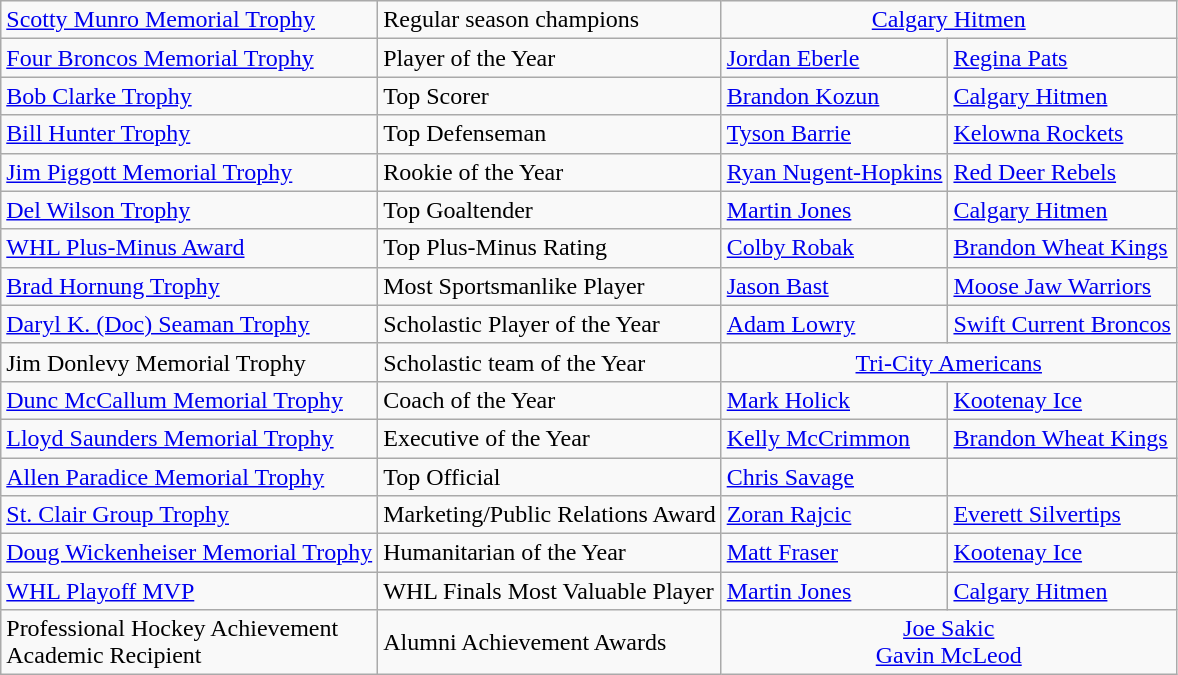<table class="wikitable">
<tr>
<td><a href='#'>Scotty Munro Memorial Trophy</a></td>
<td>Regular season champions</td>
<td colspan="2" align="center"><a href='#'>Calgary Hitmen</a></td>
</tr>
<tr>
<td><a href='#'>Four Broncos Memorial Trophy</a></td>
<td>Player of the Year</td>
<td><a href='#'>Jordan Eberle</a></td>
<td><a href='#'>Regina Pats</a></td>
</tr>
<tr>
<td><a href='#'>Bob Clarke Trophy</a></td>
<td>Top Scorer</td>
<td><a href='#'>Brandon Kozun</a></td>
<td><a href='#'>Calgary Hitmen</a></td>
</tr>
<tr>
<td><a href='#'>Bill Hunter Trophy</a></td>
<td>Top Defenseman</td>
<td><a href='#'>Tyson Barrie</a></td>
<td><a href='#'>Kelowna Rockets</a></td>
</tr>
<tr>
<td><a href='#'>Jim Piggott Memorial Trophy</a></td>
<td>Rookie of the Year</td>
<td><a href='#'>Ryan Nugent-Hopkins</a></td>
<td><a href='#'>Red Deer Rebels</a></td>
</tr>
<tr>
<td><a href='#'>Del Wilson Trophy</a></td>
<td>Top Goaltender</td>
<td><a href='#'>Martin Jones</a></td>
<td><a href='#'>Calgary Hitmen</a></td>
</tr>
<tr>
<td><a href='#'>WHL Plus-Minus Award</a></td>
<td>Top Plus-Minus Rating</td>
<td><a href='#'>Colby Robak</a></td>
<td><a href='#'>Brandon Wheat Kings</a></td>
</tr>
<tr>
<td><a href='#'>Brad Hornung Trophy</a></td>
<td>Most Sportsmanlike Player</td>
<td><a href='#'>Jason Bast</a></td>
<td><a href='#'>Moose Jaw Warriors</a></td>
</tr>
<tr>
<td><a href='#'>Daryl K. (Doc) Seaman Trophy</a></td>
<td>Scholastic Player of the Year</td>
<td><a href='#'>Adam Lowry</a></td>
<td><a href='#'>Swift Current Broncos</a></td>
</tr>
<tr>
<td>Jim Donlevy Memorial Trophy</td>
<td>Scholastic team of the Year</td>
<td colspan="2" style="text-align:center;"><a href='#'>Tri-City Americans</a></td>
</tr>
<tr>
<td><a href='#'>Dunc McCallum Memorial Trophy</a></td>
<td>Coach of the Year</td>
<td><a href='#'>Mark Holick</a></td>
<td><a href='#'>Kootenay Ice</a></td>
</tr>
<tr>
<td><a href='#'>Lloyd Saunders Memorial Trophy</a></td>
<td>Executive of the Year</td>
<td><a href='#'>Kelly McCrimmon</a></td>
<td><a href='#'>Brandon Wheat Kings</a></td>
</tr>
<tr>
<td><a href='#'>Allen Paradice Memorial Trophy</a></td>
<td>Top Official</td>
<td><a href='#'>Chris Savage</a></td>
</tr>
<tr>
<td><a href='#'>St. Clair Group Trophy</a></td>
<td>Marketing/Public Relations Award</td>
<td><a href='#'>Zoran Rajcic</a></td>
<td><a href='#'>Everett Silvertips</a></td>
</tr>
<tr>
<td><a href='#'>Doug Wickenheiser Memorial Trophy</a></td>
<td>Humanitarian of the Year</td>
<td><a href='#'>Matt Fraser</a></td>
<td><a href='#'>Kootenay Ice</a></td>
</tr>
<tr>
<td><a href='#'>WHL Playoff MVP</a></td>
<td>WHL Finals Most Valuable Player</td>
<td><a href='#'>Martin Jones</a></td>
<td><a href='#'>Calgary Hitmen</a></td>
</tr>
<tr>
<td>Professional Hockey Achievement<br>Academic Recipient</td>
<td>Alumni Achievement Awards</td>
<td colspan="2" align="center"><a href='#'>Joe Sakic</a><br><a href='#'>Gavin McLeod</a></td>
</tr>
</table>
